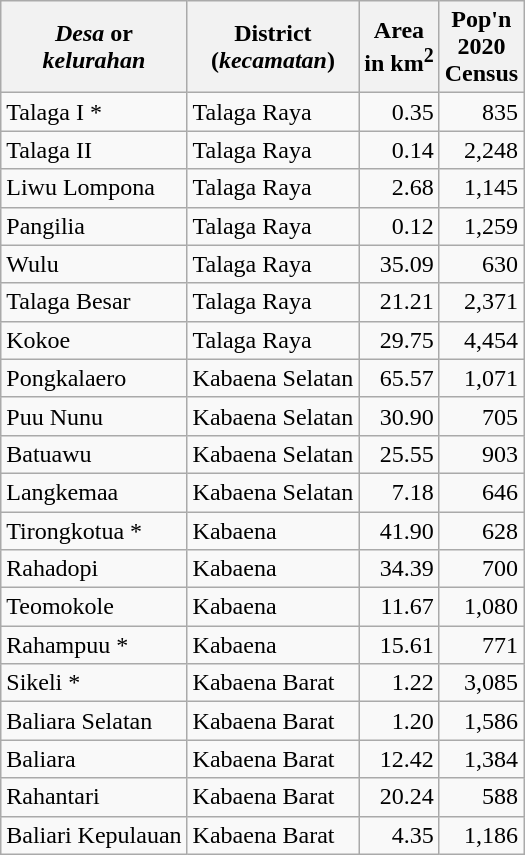<table class="wikitable">
<tr>
<th><em>Desa</em> or <br><em>kelurahan</em></th>
<th>District <br>(<em>kecamatan</em>)</th>
<th>Area <br>in km<sup>2</sup></th>
<th>Pop'n <br>2020<br>Census</th>
</tr>
<tr>
<td>Talaga I *</td>
<td>Talaga Raya</td>
<td align="right">0.35</td>
<td align="right">835</td>
</tr>
<tr>
<td>Talaga II</td>
<td>Talaga Raya</td>
<td align="right">0.14</td>
<td align="right">2,248</td>
</tr>
<tr>
<td>Liwu Lompona</td>
<td>Talaga Raya</td>
<td align="right">2.68</td>
<td align="right">1,145</td>
</tr>
<tr>
<td>Pangilia</td>
<td>Talaga Raya</td>
<td align="right">0.12</td>
<td align="right">1,259</td>
</tr>
<tr>
<td>Wulu</td>
<td>Talaga Raya</td>
<td align="right">35.09</td>
<td align="right">630</td>
</tr>
<tr>
<td>Talaga Besar</td>
<td>Talaga Raya</td>
<td align="right">21.21</td>
<td align="right">2,371</td>
</tr>
<tr>
<td>Kokoe</td>
<td>Talaga Raya</td>
<td align="right">29.75</td>
<td align="right">4,454</td>
</tr>
<tr>
<td>Pongkalaero</td>
<td>Kabaena Selatan</td>
<td align="right">65.57</td>
<td align="right">1,071</td>
</tr>
<tr>
<td>Puu Nunu</td>
<td>Kabaena Selatan</td>
<td align="right">30.90</td>
<td align="right">705</td>
</tr>
<tr>
<td>Batuawu</td>
<td>Kabaena Selatan</td>
<td align="right">25.55</td>
<td align="right">903</td>
</tr>
<tr>
<td>Langkemaa</td>
<td>Kabaena Selatan</td>
<td align="right">7.18</td>
<td align="right">646</td>
</tr>
<tr>
<td>Tirongkotua *</td>
<td>Kabaena</td>
<td align="right">41.90</td>
<td align="right">628</td>
</tr>
<tr>
<td>Rahadopi</td>
<td>Kabaena</td>
<td align="right">34.39</td>
<td align="right">700</td>
</tr>
<tr>
<td>Teomokole</td>
<td>Kabaena</td>
<td align="right">11.67</td>
<td align="right">1,080</td>
</tr>
<tr>
<td>Rahampuu *</td>
<td>Kabaena</td>
<td align="right">15.61</td>
<td align="right">771</td>
</tr>
<tr>
<td>Sikeli *</td>
<td>Kabaena Barat</td>
<td align="right">1.22</td>
<td align="right">3,085</td>
</tr>
<tr>
<td>Baliara Selatan</td>
<td>Kabaena Barat</td>
<td align="right">1.20</td>
<td align="right">1,586</td>
</tr>
<tr>
<td>Baliara</td>
<td>Kabaena Barat</td>
<td align="right">12.42</td>
<td align="right">1,384</td>
</tr>
<tr>
<td>Rahantari</td>
<td>Kabaena Barat</td>
<td align="right">20.24</td>
<td align="right">588</td>
</tr>
<tr>
<td>Baliari Kepulauan</td>
<td>Kabaena Barat</td>
<td align="right">4.35</td>
<td align="right">1,186</td>
</tr>
</table>
